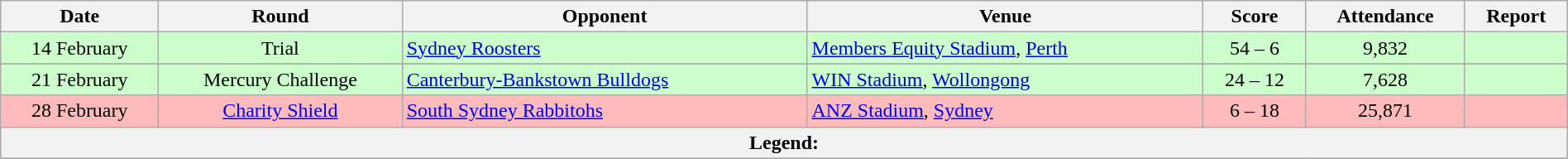<table class="wikitable" style="font-size:100%;" width="100%">
<tr>
<th>Date</th>
<th>Round</th>
<th>Opponent</th>
<th>Venue</th>
<th>Score</th>
<th>Attendance</th>
<th>Report</th>
</tr>
<tr bgcolor=#CCFFCC>
<td style="text-align:center;">14 February</td>
<td style="text-align:center;">Trial</td>
<td> <a href='#'>Sydney Roosters</a></td>
<td><a href='#'>Members Equity Stadium</a>, <a href='#'>Perth</a></td>
<td style="text-align:center;">54 – 6</td>
<td style="text-align:center;">9,832</td>
<td style="text-align:center;"></td>
</tr>
<tr bgcolor=#CCFFCC||style="text-align:center;"|>
</tr>
<tr bgcolor=#CCFFCC>
<td style="text-align:center;">21 February</td>
<td style="text-align:center;">Mercury Challenge</td>
<td> <a href='#'>Canterbury-Bankstown Bulldogs</a></td>
<td><a href='#'>WIN Stadium</a>, <a href='#'>Wollongong</a></td>
<td style="text-align:center;">24 – 12</td>
<td style="text-align:center;">7,628</td>
<td style="text-align:center;"></td>
</tr>
<tr bgcolor=#FFBBBB>
<td style="text-align:center;">28 February</td>
<td style="text-align:center;"><a href='#'>Charity Shield</a></td>
<td> <a href='#'>South Sydney Rabbitohs</a></td>
<td><a href='#'>ANZ Stadium</a>, <a href='#'>Sydney</a></td>
<td style="text-align:center;">6 – 18</td>
<td style="text-align:center;">25,871</td>
<td style="text-align:center;"></td>
</tr>
<tr>
<th colspan="11"><strong>Legend</strong>:   </th>
</tr>
<tr>
</tr>
</table>
